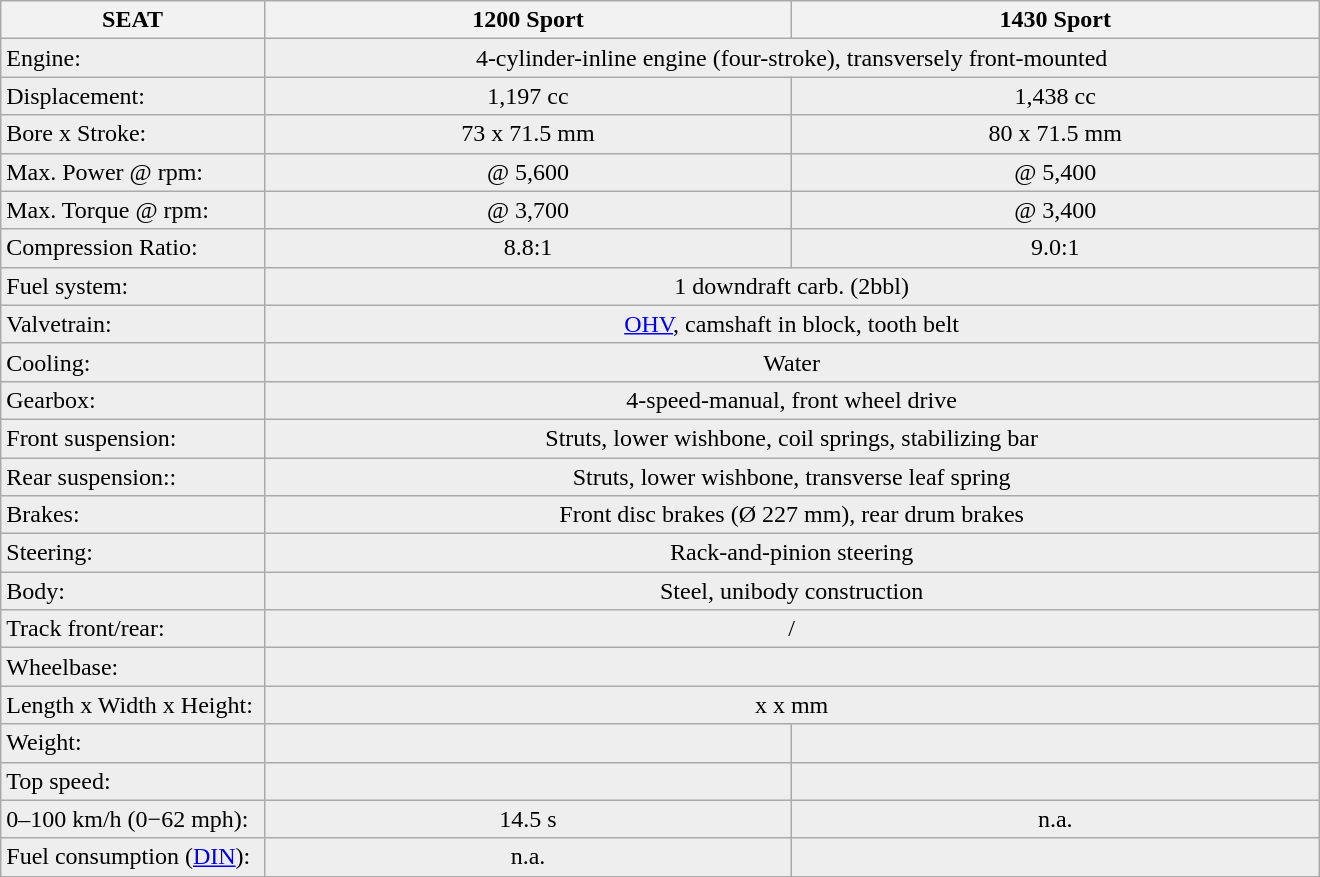<table class="wikitable">
<tr>
<th style="width:20%;">SEAT</th>
<th style="width:40%;">1200 Sport</th>
<th style="width:40%;">1430 Sport</th>
</tr>
<tr style="background:#eee;">
<td>Engine: </td>
<td colspan="2" style="text-align:center;">4-cylinder-inline engine (four-stroke), transversely front-mounted</td>
</tr>
<tr style="background:#eee;">
<td>Displacement: </td>
<td style="text-align:center;">1,197 cc</td>
<td style="text-align:center;">1,438 cc</td>
</tr>
<tr style="background:#eee;">
<td>Bore x Stroke: </td>
<td style="text-align:center;">73 x 71.5 mm</td>
<td style="text-align:center;">80 x 71.5 mm</td>
</tr>
<tr style="background:#eee;">
<td>Max. Power @ rpm: </td>
<td style="text-align:center;"> @ 5,600</td>
<td style="text-align:center;"> @ 5,400</td>
</tr>
<tr style="background:#eee;">
<td>Max. Torque @ rpm: </td>
<td style="text-align:center;"> @ 3,700</td>
<td style="text-align:center;"> @ 3,400</td>
</tr>
<tr style="background:#eee;">
<td>Compression Ratio: </td>
<td style="text-align:center;">8.8:1</td>
<td style="text-align:center;">9.0:1</td>
</tr>
<tr style="background:#eee;">
<td>Fuel system: </td>
<td colspan="2" style="text-align:center;">1 downdraft carb. (2bbl)</td>
</tr>
<tr style="background:#eee;">
<td>Valvetrain: </td>
<td colspan="2" style="text-align:center;"><a href='#'>OHV</a>, camshaft in block, tooth belt</td>
</tr>
<tr style="background:#eee;">
<td>Cooling: </td>
<td colspan="2" style="text-align:center;">Water</td>
</tr>
<tr style="background:#eee;">
<td>Gearbox: </td>
<td colspan="2" style="text-align:center;">4-speed-manual, front wheel drive</td>
</tr>
<tr style="background:#eee;">
<td>Front suspension: </td>
<td colspan="2" style="text-align:center;">Struts, lower wishbone, coil springs, stabilizing bar</td>
</tr>
<tr style="background:#eee;">
<td>Rear suspension:: </td>
<td colspan="2" style="text-align:center;">Struts, lower wishbone, transverse leaf spring</td>
</tr>
<tr style="background:#eee;">
<td>Brakes: </td>
<td colspan="2" style="text-align:center;">Front disc brakes (Ø 227 mm), rear drum brakes</td>
</tr>
<tr style="background:#eee;">
<td>Steering: </td>
<td colspan="2" style="text-align:center;">Rack-and-pinion steering</td>
</tr>
<tr style="background:#eee;">
<td>Body: </td>
<td colspan="2" style="text-align:center;">Steel, unibody construction</td>
</tr>
<tr style="background:#eee;">
<td>Track front/rear: </td>
<td colspan="2" style="text-align:center;"> / </td>
</tr>
<tr style="background:#eee;">
<td>Wheelbase: </td>
<td colspan="2" style="text-align:center;"></td>
</tr>
<tr style="background:#eee;">
<td>Length x Width x Height: </td>
<td colspan="2" style="text-align:center;"> x  x  mm</td>
</tr>
<tr style="background:#eee;">
<td>Weight: </td>
<td style="text-align:center;"></td>
<td style="text-align:center;"></td>
</tr>
<tr style="background:#eee;">
<td>Top speed: </td>
<td style="text-align:center;"></td>
<td style="text-align:center;"></td>
</tr>
<tr style="background:#eee;">
<td>0–100 km/h (0−62 mph): </td>
<td style="text-align:center;">14.5 s</td>
<td style="text-align:center;">n.a.</td>
</tr>
<tr style="background:#eee;">
<td>Fuel consumption (<a href='#'>DIN</a>): </td>
<td style="text-align:center;">n.a.</td>
<td style="text-align:center;"></td>
</tr>
</table>
